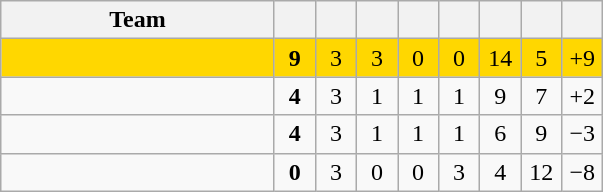<table class=wikitable style="text-align:center">
<tr>
<th width="175">Team</th>
<th width="20"></th>
<th width="20"></th>
<th width="20"></th>
<th width="20"></th>
<th width="20"></th>
<th width="20"></th>
<th width="20"></th>
<th width="20"></th>
</tr>
<tr bgcolor="gold">
<td style="text-align:left;"></td>
<td><strong>9</strong></td>
<td>3</td>
<td>3</td>
<td>0</td>
<td>0</td>
<td>14</td>
<td>5</td>
<td>+9</td>
</tr>
<tr>
<td style="text-align:left;"></td>
<td><strong>4</strong></td>
<td>3</td>
<td>1</td>
<td>1</td>
<td>1</td>
<td>9</td>
<td>7</td>
<td>+2</td>
</tr>
<tr>
<td style="text-align:left;"></td>
<td><strong>4</strong></td>
<td>3</td>
<td>1</td>
<td>1</td>
<td>1</td>
<td>6</td>
<td>9</td>
<td>−3</td>
</tr>
<tr>
<td style="text-align:left;"></td>
<td><strong>0</strong></td>
<td>3</td>
<td>0</td>
<td>0</td>
<td>3</td>
<td>4</td>
<td>12</td>
<td>−8</td>
</tr>
</table>
